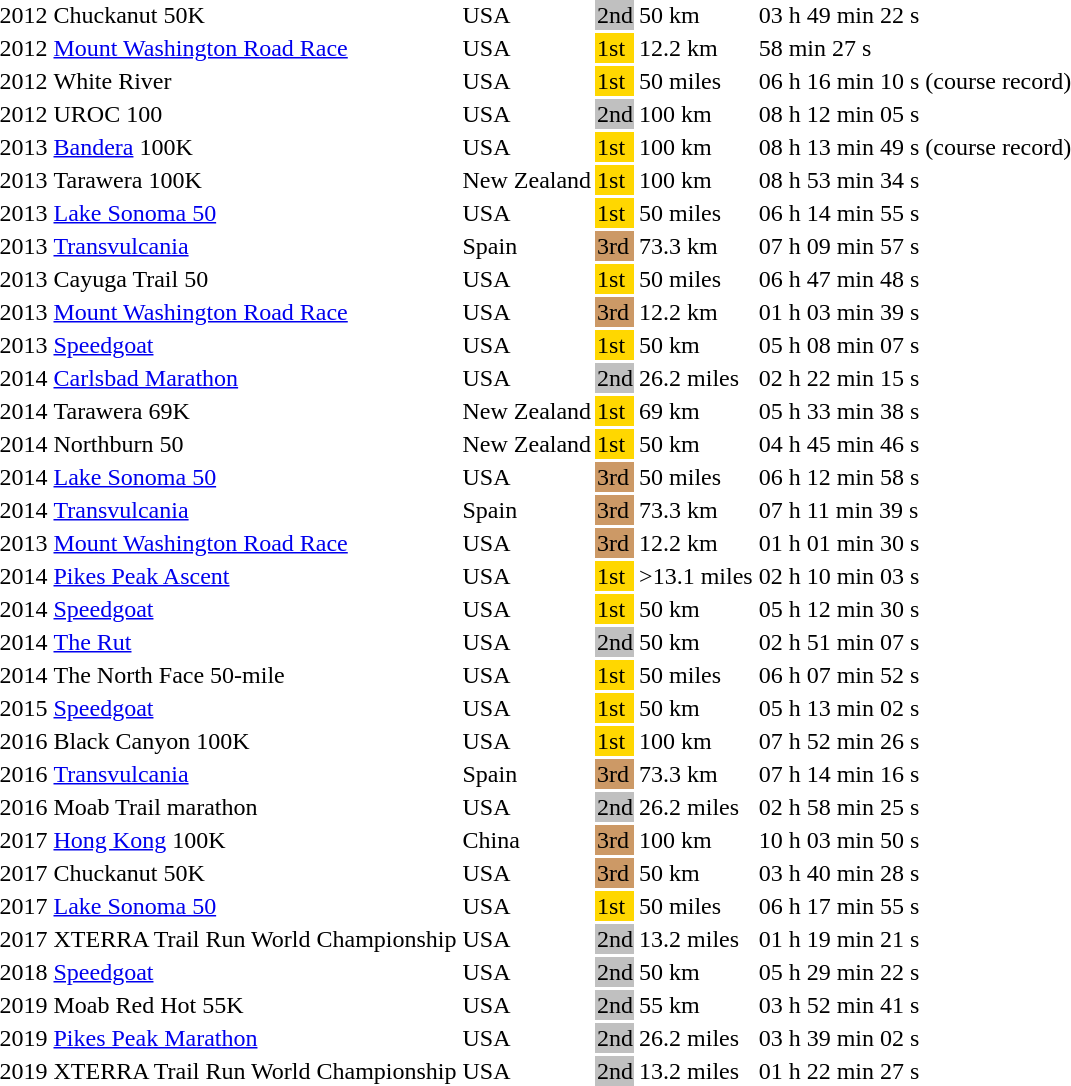<table>
<tr>
<td>2012</td>
<td>Chuckanut 50K</td>
<td>USA</td>
<td bgcolor=silver>2nd</td>
<td>50 km</td>
<td>03 h 49 min 22 s</td>
</tr>
<tr>
<td>2012</td>
<td><a href='#'>Mount Washington Road Race</a></td>
<td>USA</td>
<td bgcolor=gold>1st</td>
<td>12.2 km</td>
<td>58 min 27 s</td>
</tr>
<tr>
<td>2012</td>
<td>White River</td>
<td>USA</td>
<td bgcolor=gold>1st</td>
<td>50 miles</td>
<td>06 h 16 min 10 s (course record)</td>
</tr>
<tr>
<td>2012</td>
<td>UROC 100</td>
<td>USA</td>
<td bgcolor=silver>2nd</td>
<td>100 km</td>
<td>08 h 12 min 05 s</td>
</tr>
<tr>
<td>2013</td>
<td><a href='#'>Bandera</a> 100K</td>
<td>USA</td>
<td bgcolor=gold>1st</td>
<td>100 km</td>
<td>08 h 13 min 49 s (course record)</td>
</tr>
<tr>
<td>2013</td>
<td>Tarawera 100K</td>
<td>New Zealand</td>
<td bgcolor=gold>1st</td>
<td>100 km</td>
<td>08 h 53 min 34 s</td>
</tr>
<tr>
<td>2013</td>
<td><a href='#'>Lake Sonoma 50</a></td>
<td>USA</td>
<td bgcolor=gold>1st</td>
<td>50 miles</td>
<td>06 h 14 min 55 s</td>
</tr>
<tr>
<td>2013</td>
<td><a href='#'>Transvulcania</a></td>
<td>Spain</td>
<td style="background:#c96;">3rd</td>
<td>73.3 km</td>
<td>07 h 09 min 57 s</td>
</tr>
<tr>
<td>2013</td>
<td>Cayuga Trail 50</td>
<td>USA</td>
<td bgcolor=gold>1st</td>
<td>50 miles</td>
<td>06 h 47 min 48 s</td>
</tr>
<tr>
<td>2013</td>
<td><a href='#'>Mount Washington Road Race</a></td>
<td>USA</td>
<td style="background:#c96;">3rd</td>
<td>12.2 km</td>
<td>01 h 03 min 39 s</td>
</tr>
<tr>
<td>2013</td>
<td><a href='#'>Speedgoat</a></td>
<td>USA</td>
<td bgcolor=gold>1st</td>
<td>50 km</td>
<td>05 h 08 min 07 s</td>
</tr>
<tr>
<td>2014</td>
<td><a href='#'>Carlsbad Marathon</a></td>
<td>USA</td>
<td bgcolor=silver>2nd</td>
<td>26.2 miles</td>
<td>02 h 22 min 15 s</td>
</tr>
<tr>
<td>2014</td>
<td>Tarawera 69K</td>
<td>New Zealand</td>
<td bgcolor=gold>1st</td>
<td>69 km</td>
<td>05 h 33 min 38 s</td>
</tr>
<tr>
<td>2014</td>
<td>Northburn 50</td>
<td>New Zealand</td>
<td bgcolor=gold>1st</td>
<td>50 km</td>
<td>04 h 45 min 46 s</td>
</tr>
<tr>
<td>2014</td>
<td><a href='#'>Lake Sonoma 50</a></td>
<td>USA</td>
<td style="background:#c96;">3rd</td>
<td>50 miles</td>
<td>06 h 12 min 58 s</td>
</tr>
<tr>
<td>2014</td>
<td><a href='#'>Transvulcania</a></td>
<td>Spain</td>
<td style="background:#c96;">3rd</td>
<td>73.3 km</td>
<td>07 h 11 min 39 s</td>
</tr>
<tr>
<td>2013</td>
<td><a href='#'>Mount Washington Road Race</a></td>
<td>USA</td>
<td style="background:#c96;">3rd</td>
<td>12.2 km</td>
<td>01 h 01 min 30 s</td>
</tr>
<tr>
<td>2014</td>
<td><a href='#'>Pikes Peak Ascent</a></td>
<td>USA</td>
<td bgcolor=gold>1st</td>
<td>>13.1 miles</td>
<td>02 h 10 min 03 s</td>
</tr>
<tr>
<td>2014</td>
<td><a href='#'>Speedgoat</a></td>
<td>USA</td>
<td bgcolor=gold>1st</td>
<td>50 km</td>
<td>05 h 12 min 30 s</td>
</tr>
<tr>
<td>2014</td>
<td><a href='#'>The Rut</a></td>
<td>USA</td>
<td bgcolor=silver>2nd</td>
<td>50 km</td>
<td>02 h 51 min 07 s</td>
</tr>
<tr>
<td>2014</td>
<td>The North Face 50-mile</td>
<td>USA</td>
<td bgcolor=gold>1st</td>
<td>50 miles</td>
<td>06 h 07 min 52 s</td>
</tr>
<tr>
<td>2015</td>
<td><a href='#'>Speedgoat</a></td>
<td>USA</td>
<td bgcolor=gold>1st</td>
<td>50 km</td>
<td>05 h 13 min 02 s</td>
</tr>
<tr>
<td>2016</td>
<td>Black Canyon 100K</td>
<td>USA</td>
<td bgcolor=gold>1st</td>
<td>100 km</td>
<td>07 h 52 min 26 s</td>
</tr>
<tr>
<td>2016</td>
<td><a href='#'>Transvulcania</a></td>
<td>Spain</td>
<td style="background:#c96;">3rd</td>
<td>73.3 km</td>
<td>07 h 14 min 16 s</td>
</tr>
<tr>
<td>2016</td>
<td>Moab Trail marathon</td>
<td>USA</td>
<td bgcolor=silver>2nd</td>
<td>26.2 miles</td>
<td>02 h 58 min 25 s</td>
</tr>
<tr>
<td>2017</td>
<td><a href='#'>Hong Kong</a> 100K</td>
<td>China</td>
<td style="background:#c96;">3rd</td>
<td>100 km</td>
<td>10 h 03 min 50 s</td>
</tr>
<tr>
<td>2017</td>
<td>Chuckanut 50K</td>
<td>USA</td>
<td style="background:#c96;">3rd</td>
<td>50 km</td>
<td>03 h 40 min 28 s</td>
</tr>
<tr>
<td>2017</td>
<td><a href='#'>Lake Sonoma 50</a></td>
<td>USA</td>
<td bgcolor=gold>1st</td>
<td>50 miles</td>
<td>06 h 17 min 55 s</td>
</tr>
<tr>
<td>2017</td>
<td>XTERRA Trail Run World Championship</td>
<td>USA</td>
<td bgcolor=silver>2nd</td>
<td>13.2 miles</td>
<td>01 h 19 min 21 s</td>
</tr>
<tr>
<td>2018</td>
<td><a href='#'>Speedgoat</a></td>
<td>USA</td>
<td bgcolor=silver>2nd</td>
<td>50 km</td>
<td>05 h 29 min 22 s</td>
</tr>
<tr>
<td>2019</td>
<td>Moab Red Hot 55K</td>
<td>USA</td>
<td bgcolor=silver>2nd</td>
<td>55 km</td>
<td>03 h 52 min 41 s</td>
</tr>
<tr>
<td>2019</td>
<td><a href='#'>Pikes Peak Marathon</a></td>
<td>USA</td>
<td bgcolor=silver>2nd</td>
<td>26.2 miles</td>
<td>03 h 39 min 02 s</td>
</tr>
<tr>
<td>2019</td>
<td>XTERRA Trail Run World Championship</td>
<td>USA</td>
<td bgcolor=silver>2nd</td>
<td>13.2 miles</td>
<td>01 h 22 min 27 s</td>
</tr>
</table>
